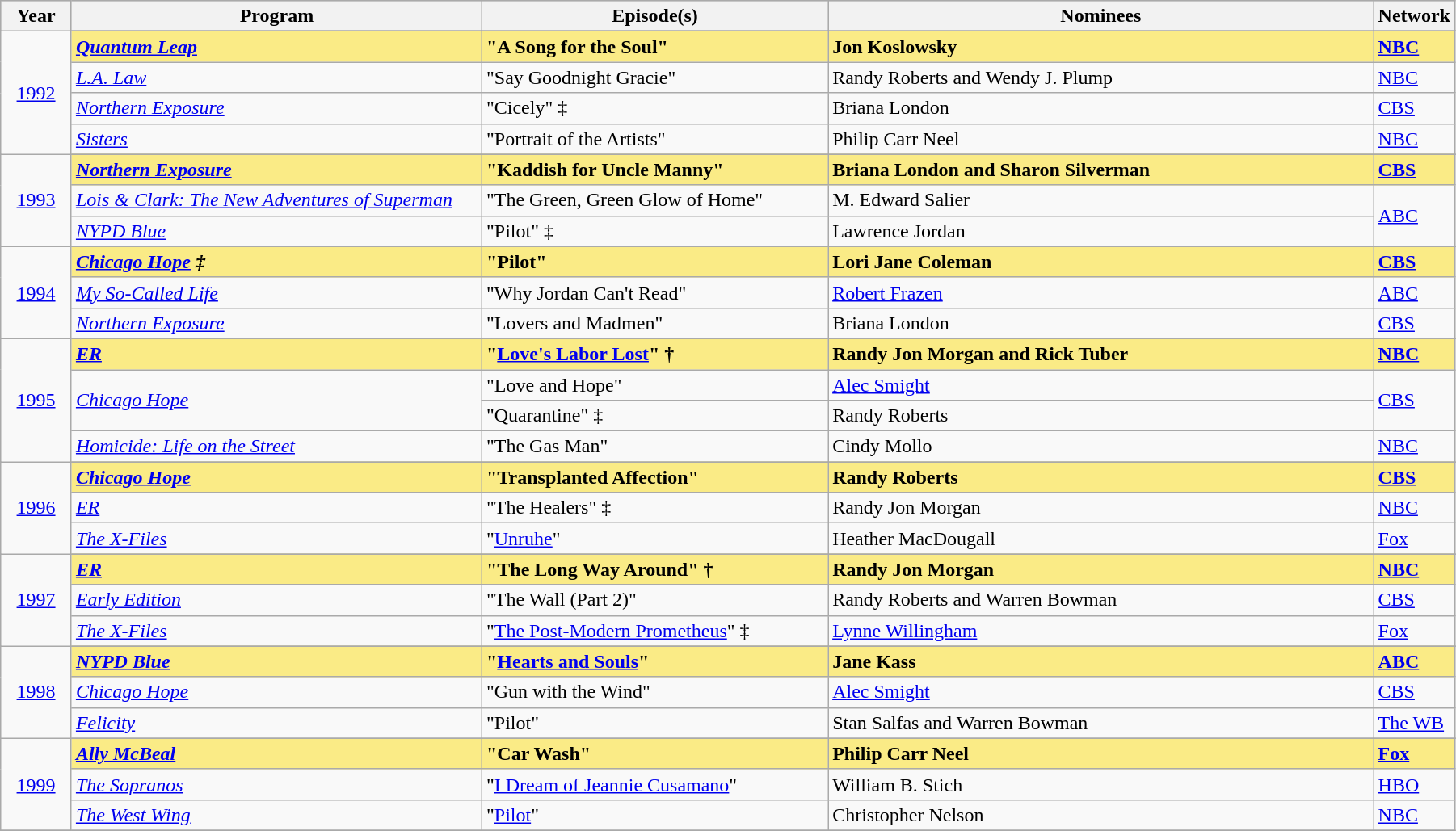<table class="wikitable" style="width:95%">
<tr bgcolor="#bebebe">
<th width="5%">Year</th>
<th width="30%">Program</th>
<th width="25%">Episode(s)</th>
<th width="40%">Nominees</th>
<th width="5%">Network</th>
</tr>
<tr>
<td rowspan=5 style="text-align:center"><a href='#'>1992</a><br></td>
</tr>
<tr style="background:#FAEB86">
<td><strong><em><a href='#'>Quantum Leap</a></em></strong></td>
<td><strong>"A Song for the Soul"</strong></td>
<td><strong>Jon Koslowsky</strong></td>
<td><strong><a href='#'>NBC</a></strong></td>
</tr>
<tr>
<td><em><a href='#'>L.A. Law</a></em></td>
<td>"Say Goodnight Gracie"</td>
<td>Randy Roberts and Wendy J. Plump</td>
<td><a href='#'>NBC</a></td>
</tr>
<tr>
<td><em><a href='#'>Northern Exposure</a></em></td>
<td>"Cicely" ‡</td>
<td>Briana London</td>
<td><a href='#'>CBS</a></td>
</tr>
<tr>
<td><em><a href='#'>Sisters</a></em></td>
<td>"Portrait of the Artists"</td>
<td>Philip Carr Neel</td>
<td><a href='#'>NBC</a></td>
</tr>
<tr>
<td rowspan=4 style="text-align:center"><a href='#'>1993</a><br></td>
</tr>
<tr style="background:#FAEB86">
<td><strong><em><a href='#'>Northern Exposure</a></em></strong></td>
<td><strong>"Kaddish for Uncle Manny"</strong></td>
<td><strong>Briana London and Sharon Silverman</strong></td>
<td><strong><a href='#'>CBS</a></strong></td>
</tr>
<tr>
<td><em><a href='#'>Lois & Clark: The New Adventures of Superman</a></em></td>
<td>"The Green, Green Glow of Home"</td>
<td>M. Edward Salier</td>
<td rowspan="2"><a href='#'>ABC</a></td>
</tr>
<tr>
<td><em><a href='#'>NYPD Blue</a></em></td>
<td>"Pilot" ‡</td>
<td>Lawrence Jordan</td>
</tr>
<tr>
<td rowspan=4 style="text-align:center"><a href='#'>1994</a><br></td>
</tr>
<tr style="background:#FAEB86">
<td><strong><em><a href='#'>Chicago Hope</a> ‡</em></strong></td>
<td><strong>"Pilot"</strong></td>
<td><strong>Lori Jane Coleman</strong></td>
<td><strong><a href='#'>CBS</a></strong></td>
</tr>
<tr>
<td><em><a href='#'>My So-Called Life</a></em></td>
<td>"Why Jordan Can't Read"</td>
<td><a href='#'>Robert Frazen</a></td>
<td><a href='#'>ABC</a></td>
</tr>
<tr>
<td><em><a href='#'>Northern Exposure</a></em></td>
<td>"Lovers and Madmen"</td>
<td>Briana London</td>
<td><a href='#'>CBS</a></td>
</tr>
<tr>
<td rowspan=5 style="text-align:center"><a href='#'>1995</a><br></td>
</tr>
<tr style="background:#FAEB86">
<td><strong><em><a href='#'>ER</a></em></strong></td>
<td><strong>"<a href='#'>Love's Labor Lost</a>" †</strong></td>
<td><strong>Randy Jon Morgan and Rick Tuber</strong></td>
<td><strong><a href='#'>NBC</a></strong></td>
</tr>
<tr>
<td rowspan="2"><em><a href='#'>Chicago Hope</a></em></td>
<td>"Love and Hope"</td>
<td><a href='#'>Alec Smight</a></td>
<td rowspan="2"><a href='#'>CBS</a></td>
</tr>
<tr>
<td>"Quarantine" ‡</td>
<td>Randy Roberts</td>
</tr>
<tr>
<td><em><a href='#'>Homicide: Life on the Street</a></em></td>
<td>"The Gas Man"</td>
<td>Cindy Mollo</td>
<td><a href='#'>NBC</a></td>
</tr>
<tr>
<td rowspan=4 style="text-align:center"><a href='#'>1996</a><br></td>
</tr>
<tr style="background:#FAEB86">
<td><strong><em><a href='#'>Chicago Hope</a></em></strong></td>
<td><strong>"Transplanted Affection"</strong></td>
<td><strong>Randy Roberts</strong></td>
<td><strong><a href='#'>CBS</a></strong></td>
</tr>
<tr>
<td><em><a href='#'>ER</a></em></td>
<td>"The Healers" ‡</td>
<td>Randy Jon Morgan</td>
<td><a href='#'>NBC</a></td>
</tr>
<tr>
<td><em><a href='#'>The X-Files</a></em></td>
<td>"<a href='#'>Unruhe</a>"</td>
<td>Heather MacDougall</td>
<td><a href='#'>Fox</a></td>
</tr>
<tr>
<td rowspan=4 style="text-align:center"><a href='#'>1997</a><br></td>
</tr>
<tr style="background:#FAEB86">
<td><strong><em><a href='#'>ER</a></em></strong></td>
<td><strong>"The Long Way Around" †</strong></td>
<td><strong>Randy Jon Morgan</strong></td>
<td><strong><a href='#'>NBC</a></strong></td>
</tr>
<tr>
<td><em><a href='#'>Early Edition</a></em></td>
<td>"The Wall (Part 2)"</td>
<td>Randy Roberts and Warren Bowman</td>
<td><a href='#'>CBS</a></td>
</tr>
<tr>
<td><em><a href='#'>The X-Files</a></em></td>
<td>"<a href='#'>The Post-Modern Prometheus</a>" ‡</td>
<td><a href='#'>Lynne Willingham</a></td>
<td><a href='#'>Fox</a></td>
</tr>
<tr>
<td rowspan=4 style="text-align:center"><a href='#'>1998</a><br></td>
</tr>
<tr style="background:#FAEB86">
<td><strong><em><a href='#'>NYPD Blue</a></em></strong></td>
<td><strong>"<a href='#'>Hearts and Souls</a>"</strong></td>
<td><strong>Jane Kass</strong></td>
<td><strong><a href='#'>ABC</a></strong></td>
</tr>
<tr>
<td><em><a href='#'>Chicago Hope</a></em></td>
<td>"Gun with the Wind"</td>
<td><a href='#'>Alec Smight</a></td>
<td><a href='#'>CBS</a></td>
</tr>
<tr>
<td><em><a href='#'>Felicity</a></em></td>
<td>"Pilot"</td>
<td>Stan Salfas and Warren Bowman</td>
<td><a href='#'>The WB</a></td>
</tr>
<tr>
<td rowspan=4 style="text-align:center"><a href='#'>1999</a><br></td>
</tr>
<tr style="background:#FAEB86">
<td><strong><em><a href='#'>Ally McBeal</a></em></strong></td>
<td><strong>"Car Wash"</strong></td>
<td><strong>Philip Carr Neel</strong></td>
<td><strong><a href='#'>Fox</a></strong></td>
</tr>
<tr>
<td><em><a href='#'>The Sopranos</a></em></td>
<td>"<a href='#'>I Dream of Jeannie Cusamano</a>"</td>
<td>William B. Stich</td>
<td><a href='#'>HBO</a></td>
</tr>
<tr>
<td><em><a href='#'>The West Wing</a></em></td>
<td>"<a href='#'>Pilot</a>"</td>
<td>Christopher Nelson</td>
<td><a href='#'>NBC</a></td>
</tr>
<tr>
</tr>
</table>
